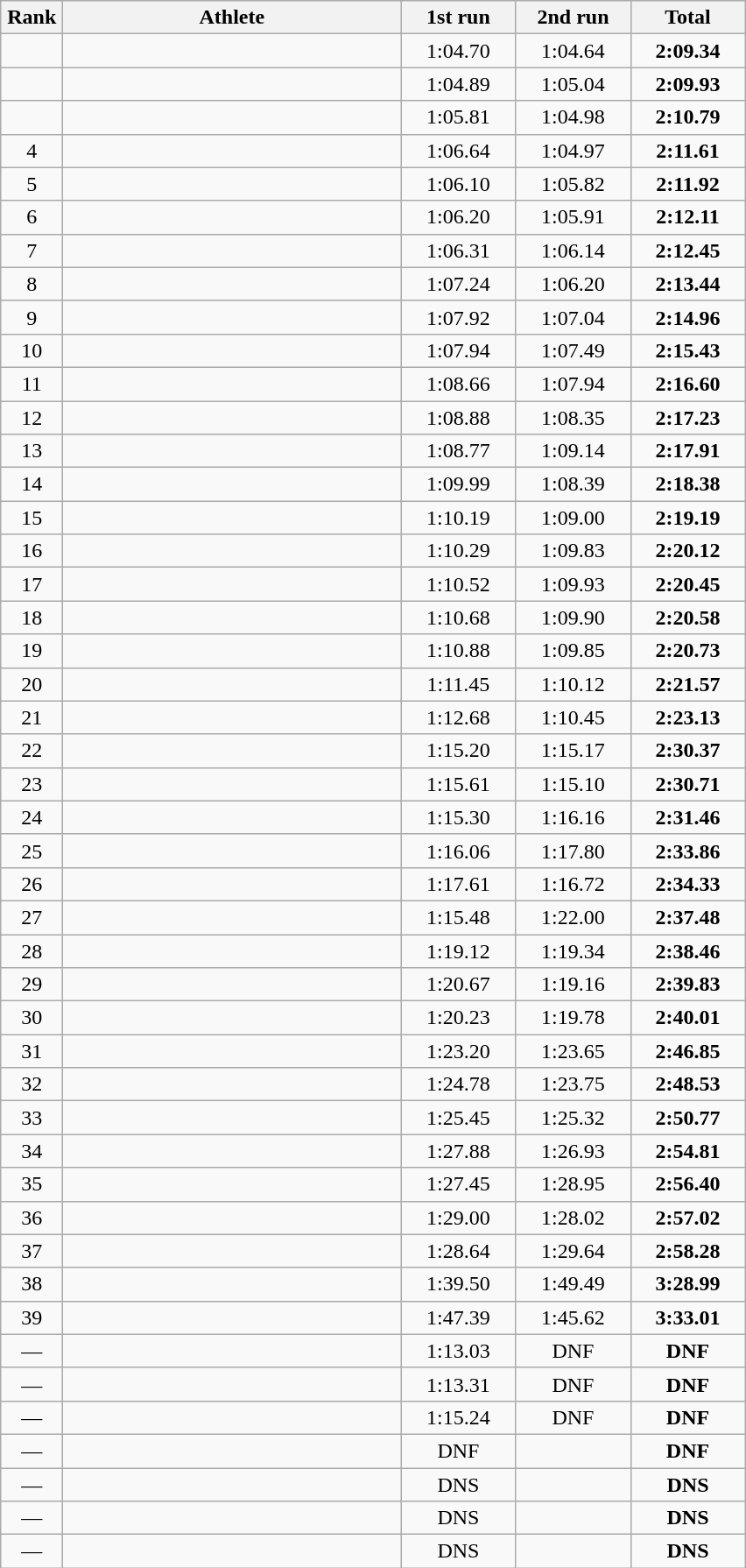<table class=wikitable style="text-align:center">
<tr>
<th width=40>Rank</th>
<th width=250>Athlete</th>
<th width=80>1st run</th>
<th width=80>2nd run</th>
<th width=80>Total</th>
</tr>
<tr>
<td></td>
<td align=left></td>
<td>1:04.70</td>
<td>1:04.64</td>
<td><strong>2:09.34</strong></td>
</tr>
<tr>
<td></td>
<td align=left></td>
<td>1:04.89</td>
<td>1:05.04</td>
<td><strong>2:09.93</strong></td>
</tr>
<tr>
<td></td>
<td align=left></td>
<td>1:05.81</td>
<td>1:04.98</td>
<td><strong>2:10.79</strong></td>
</tr>
<tr>
<td>4</td>
<td align=left></td>
<td>1:06.64</td>
<td>1:04.97</td>
<td><strong>2:11.61</strong></td>
</tr>
<tr>
<td>5</td>
<td align=left></td>
<td>1:06.10</td>
<td>1:05.82</td>
<td><strong>2:11.92</strong></td>
</tr>
<tr>
<td>6</td>
<td align=left></td>
<td>1:06.20</td>
<td>1:05.91</td>
<td><strong>2:12.11</strong></td>
</tr>
<tr>
<td>7</td>
<td align=left></td>
<td>1:06.31</td>
<td>1:06.14</td>
<td><strong>2:12.45</strong></td>
</tr>
<tr>
<td>8</td>
<td align=left></td>
<td>1:07.24</td>
<td>1:06.20</td>
<td><strong>2:13.44</strong></td>
</tr>
<tr>
<td>9</td>
<td align=left></td>
<td>1:07.92</td>
<td>1:07.04</td>
<td><strong>2:14.96</strong></td>
</tr>
<tr>
<td>10</td>
<td align=left></td>
<td>1:07.94</td>
<td>1:07.49</td>
<td><strong>2:15.43</strong></td>
</tr>
<tr>
<td>11</td>
<td align=left></td>
<td>1:08.66</td>
<td>1:07.94</td>
<td><strong>2:16.60</strong></td>
</tr>
<tr>
<td>12</td>
<td align=left></td>
<td>1:08.88</td>
<td>1:08.35</td>
<td><strong>2:17.23</strong></td>
</tr>
<tr>
<td>13</td>
<td align=left></td>
<td>1:08.77</td>
<td>1:09.14</td>
<td><strong>2:17.91</strong></td>
</tr>
<tr>
<td>14</td>
<td align=left></td>
<td>1:09.99</td>
<td>1:08.39</td>
<td><strong>2:18.38</strong></td>
</tr>
<tr>
<td>15</td>
<td align=left></td>
<td>1:10.19</td>
<td>1:09.00</td>
<td><strong>2:19.19</strong></td>
</tr>
<tr>
<td>16</td>
<td align=left></td>
<td>1:10.29</td>
<td>1:09.83</td>
<td><strong>2:20.12</strong></td>
</tr>
<tr>
<td>17</td>
<td align=left></td>
<td>1:10.52</td>
<td>1:09.93</td>
<td><strong>2:20.45</strong></td>
</tr>
<tr>
<td>18</td>
<td align=left></td>
<td>1:10.68</td>
<td>1:09.90</td>
<td><strong>2:20.58</strong></td>
</tr>
<tr>
<td>19</td>
<td align=left></td>
<td>1:10.88</td>
<td>1:09.85</td>
<td><strong>2:20.73</strong></td>
</tr>
<tr>
<td>20</td>
<td align=left></td>
<td>1:11.45</td>
<td>1:10.12</td>
<td><strong>2:21.57</strong></td>
</tr>
<tr>
<td>21</td>
<td align=left></td>
<td>1:12.68</td>
<td>1:10.45</td>
<td><strong>2:23.13</strong></td>
</tr>
<tr>
<td>22</td>
<td align=left></td>
<td>1:15.20</td>
<td>1:15.17</td>
<td><strong>2:30.37</strong></td>
</tr>
<tr>
<td>23</td>
<td align=left></td>
<td>1:15.61</td>
<td>1:15.10</td>
<td><strong>2:30.71</strong></td>
</tr>
<tr>
<td>24</td>
<td align=left></td>
<td>1:15.30</td>
<td>1:16.16</td>
<td><strong>2:31.46</strong></td>
</tr>
<tr>
<td>25</td>
<td align=left></td>
<td>1:16.06</td>
<td>1:17.80</td>
<td><strong>2:33.86</strong></td>
</tr>
<tr>
<td>26</td>
<td align=left></td>
<td>1:17.61</td>
<td>1:16.72</td>
<td><strong>2:34.33</strong></td>
</tr>
<tr>
<td>27</td>
<td align=left></td>
<td>1:15.48</td>
<td>1:22.00</td>
<td><strong>2:37.48</strong></td>
</tr>
<tr>
<td>28</td>
<td align=left></td>
<td>1:19.12</td>
<td>1:19.34</td>
<td><strong>2:38.46</strong></td>
</tr>
<tr>
<td>29</td>
<td align=left></td>
<td>1:20.67</td>
<td>1:19.16</td>
<td><strong>2:39.83</strong></td>
</tr>
<tr>
<td>30</td>
<td align=left></td>
<td>1:20.23</td>
<td>1:19.78</td>
<td><strong>2:40.01</strong></td>
</tr>
<tr>
<td>31</td>
<td align=left></td>
<td>1:23.20</td>
<td>1:23.65</td>
<td><strong>2:46.85</strong></td>
</tr>
<tr>
<td>32</td>
<td align=left></td>
<td>1:24.78</td>
<td>1:23.75</td>
<td><strong>2:48.53</strong></td>
</tr>
<tr>
<td>33</td>
<td align=left></td>
<td>1:25.45</td>
<td>1:25.32</td>
<td><strong>2:50.77</strong></td>
</tr>
<tr>
<td>34</td>
<td align=left></td>
<td>1:27.88</td>
<td>1:26.93</td>
<td><strong>2:54.81</strong></td>
</tr>
<tr>
<td>35</td>
<td align=left></td>
<td>1:27.45</td>
<td>1:28.95</td>
<td><strong>2:56.40</strong></td>
</tr>
<tr>
<td>36</td>
<td align=left></td>
<td>1:29.00</td>
<td>1:28.02</td>
<td><strong>2:57.02</strong></td>
</tr>
<tr>
<td>37</td>
<td align=left></td>
<td>1:28.64</td>
<td>1:29.64</td>
<td><strong>2:58.28</strong></td>
</tr>
<tr>
<td>38</td>
<td align=left></td>
<td>1:39.50</td>
<td>1:49.49</td>
<td><strong>3:28.99</strong></td>
</tr>
<tr>
<td>39</td>
<td align=left></td>
<td>1:47.39</td>
<td>1:45.62</td>
<td><strong>3:33.01</strong></td>
</tr>
<tr>
<td>—</td>
<td align=left></td>
<td>1:13.03</td>
<td>DNF</td>
<td><strong>DNF</strong></td>
</tr>
<tr>
<td>—</td>
<td align=left></td>
<td>1:13.31</td>
<td>DNF</td>
<td><strong>DNF</strong></td>
</tr>
<tr>
<td>—</td>
<td align=left></td>
<td>1:15.24</td>
<td>DNF</td>
<td><strong>DNF</strong></td>
</tr>
<tr>
<td>—</td>
<td align=left></td>
<td>DNF</td>
<td></td>
<td><strong>DNF</strong></td>
</tr>
<tr>
<td>—</td>
<td align=left></td>
<td>DNS</td>
<td></td>
<td><strong>DNS</strong></td>
</tr>
<tr>
<td>—</td>
<td align=left></td>
<td>DNS</td>
<td></td>
<td><strong>DNS</strong></td>
</tr>
<tr>
<td>—</td>
<td align=left></td>
<td>DNS</td>
<td></td>
<td><strong>DNS</strong></td>
</tr>
</table>
